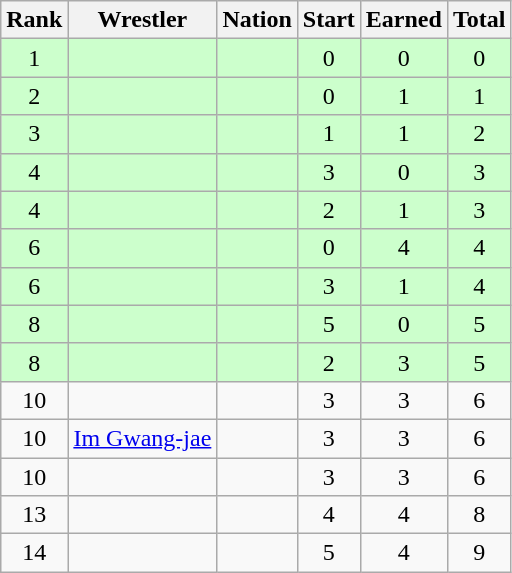<table class="wikitable sortable" style="text-align:center;">
<tr>
<th>Rank</th>
<th>Wrestler</th>
<th>Nation</th>
<th>Start</th>
<th>Earned</th>
<th>Total</th>
</tr>
<tr style="background:#cfc;">
<td>1</td>
<td align=left></td>
<td align=left></td>
<td>0</td>
<td>0</td>
<td>0</td>
</tr>
<tr style="background:#cfc;">
<td>2</td>
<td align=left></td>
<td align=left></td>
<td>0</td>
<td>1</td>
<td>1</td>
</tr>
<tr style="background:#cfc;">
<td>3</td>
<td align=left></td>
<td align=left></td>
<td>1</td>
<td>1</td>
<td>2</td>
</tr>
<tr style="background:#cfc;">
<td>4</td>
<td align=left></td>
<td align=left></td>
<td>3</td>
<td>0</td>
<td>3</td>
</tr>
<tr style="background:#cfc;">
<td>4</td>
<td align=left></td>
<td align=left></td>
<td>2</td>
<td>1</td>
<td>3</td>
</tr>
<tr style="background:#cfc;">
<td>6</td>
<td align=left></td>
<td align=left></td>
<td>0</td>
<td>4</td>
<td>4</td>
</tr>
<tr style="background:#cfc;">
<td>6</td>
<td align=left></td>
<td align=left></td>
<td>3</td>
<td>1</td>
<td>4</td>
</tr>
<tr style="background:#cfc;">
<td>8</td>
<td align=left></td>
<td align=left></td>
<td>5</td>
<td>0</td>
<td>5</td>
</tr>
<tr style="background:#cfc;">
<td>8</td>
<td align=left></td>
<td align=left></td>
<td>2</td>
<td>3</td>
<td>5</td>
</tr>
<tr>
<td>10</td>
<td align=left></td>
<td align=left></td>
<td>3</td>
<td>3</td>
<td>6</td>
</tr>
<tr>
<td>10</td>
<td align=left><a href='#'>Im Gwang-jae</a></td>
<td align=left></td>
<td>3</td>
<td>3</td>
<td>6</td>
</tr>
<tr>
<td>10</td>
<td align=left></td>
<td align=left></td>
<td>3</td>
<td>3</td>
<td>6</td>
</tr>
<tr>
<td>13</td>
<td align=left></td>
<td align=left></td>
<td>4</td>
<td>4</td>
<td>8</td>
</tr>
<tr>
<td>14</td>
<td align=left></td>
<td align=left></td>
<td>5</td>
<td>4</td>
<td>9</td>
</tr>
</table>
